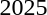<table>
<tr>
<td><br></td>
<td></td>
<td></td>
<td></td>
</tr>
<tr>
<td><br></td>
<td></td>
<td></td>
<td></td>
</tr>
<tr>
<td><br></td>
<td></td>
<td></td>
<td></td>
</tr>
<tr>
<td><br></td>
<td></td>
<td></td>
<td></td>
</tr>
<tr>
<td><br></td>
<td></td>
<td></td>
<td></td>
</tr>
<tr>
<td><br></td>
<td></td>
<td></td>
<td></td>
</tr>
<tr>
<td><br></td>
<td></td>
<td></td>
<td></td>
</tr>
<tr>
<td><br></td>
<td></td>
<td></td>
<td></td>
</tr>
<tr>
<td><br></td>
<td></td>
<td></td>
<td></td>
</tr>
<tr>
<td><br></td>
<td></td>
<td></td>
<td></td>
</tr>
<tr>
<td>2025<br></td>
<td></td>
<td></td>
<td></td>
</tr>
</table>
